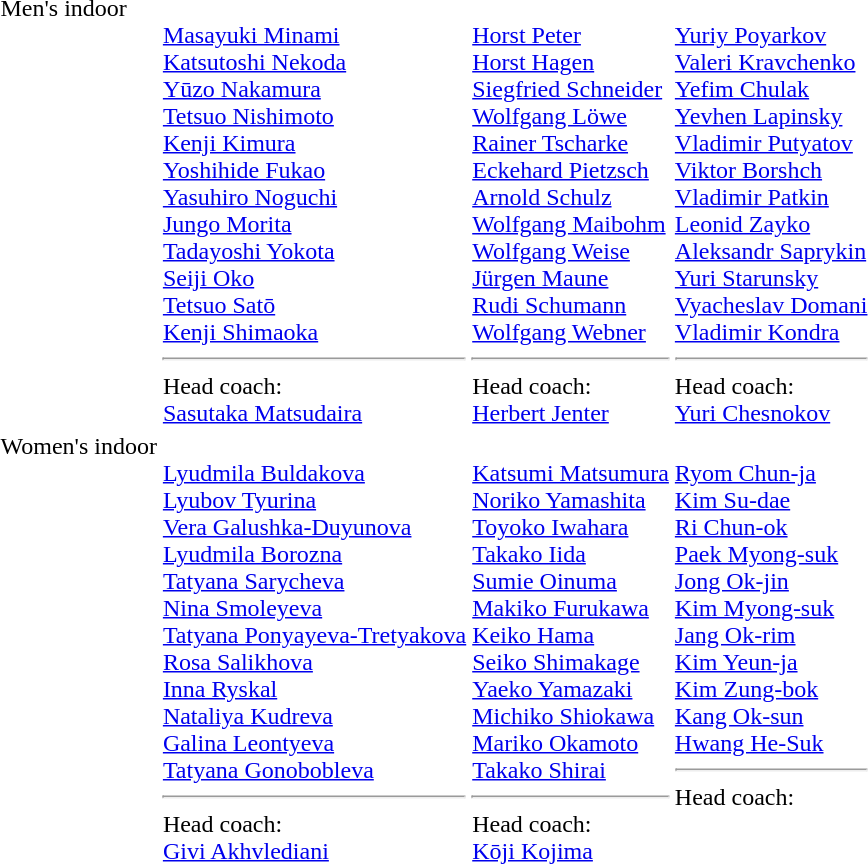<table>
<tr valign="top">
<td>Men's indoor<br></td>
<td valign=top><br><a href='#'>Masayuki Minami</a><br><a href='#'>Katsutoshi Nekoda</a><br><a href='#'>Yūzo Nakamura</a><br><a href='#'>Tetsuo Nishimoto</a><br><a href='#'>Kenji Kimura</a><br><a href='#'>Yoshihide Fukao</a><br><a href='#'>Yasuhiro Noguchi</a><br><a href='#'>Jungo Morita</a><br><a href='#'>Tadayoshi Yokota</a><br><a href='#'>Seiji Oko</a><br><a href='#'>Tetsuo Satō</a><br><a href='#'>Kenji Shimaoka</a><br><hr>Head coach:<br><a href='#'>Sasutaka Matsudaira</a></td>
<td valign=top><br><a href='#'>Horst Peter</a><br><a href='#'>Horst Hagen</a><br><a href='#'>Siegfried Schneider</a><br><a href='#'>Wolfgang Löwe</a><br><a href='#'>Rainer Tscharke</a><br><a href='#'>Eckehard Pietzsch</a><br><a href='#'>Arnold Schulz</a><br><a href='#'>Wolfgang Maibohm</a><br><a href='#'>Wolfgang Weise</a><br><a href='#'>Jürgen Maune</a><br><a href='#'>Rudi Schumann</a><br><a href='#'>Wolfgang Webner</a><br><hr>Head coach:<br><a href='#'>Herbert Jenter</a></td>
<td valign=top><br><a href='#'>Yuriy Poyarkov</a><br><a href='#'>Valeri Kravchenko</a><br><a href='#'>Yefim Chulak</a><br><a href='#'>Yevhen Lapinsky</a><br><a href='#'>Vladimir Putyatov</a><br><a href='#'>Viktor Borshch</a><br><a href='#'>Vladimir Patkin</a><br><a href='#'>Leonid Zayko</a><br><a href='#'>Aleksandr Saprykin</a><br><a href='#'>Yuri Starunsky</a><br><a href='#'>Vyacheslav Domani</a><br><a href='#'>Vladimir Kondra</a><br><hr>Head coach:<br><a href='#'>Yuri Chesnokov</a></td>
</tr>
<tr valign="top">
<td>Women's indoor<br></td>
<td valign=top><br><a href='#'>Lyudmila Buldakova</a><br><a href='#'>Lyubov Tyurina</a><br><a href='#'>Vera Galushka-Duyunova</a><br><a href='#'>Lyudmila Borozna</a><br><a href='#'>Tatyana Sarycheva</a><br><a href='#'>Nina Smoleyeva</a><br><a href='#'>Tatyana Ponyayeva-Tretyakova</a><br><a href='#'>Rosa Salikhova</a><br><a href='#'>Inna Ryskal</a><br><a href='#'>Nataliya Kudreva</a><br><a href='#'>Galina Leontyeva</a><br><a href='#'>Tatyana Gonobobleva</a><br><hr>Head coach:<br><a href='#'>Givi Akhvlediani</a></td>
<td valign=top><br><a href='#'>Katsumi Matsumura</a><br><a href='#'>Noriko Yamashita</a><br><a href='#'>Toyoko Iwahara</a><br><a href='#'>Takako Iida</a><br><a href='#'>Sumie Oinuma</a><br><a href='#'>Makiko Furukawa</a><br><a href='#'>Keiko Hama</a><br><a href='#'>Seiko Shimakage</a><br><a href='#'>Yaeko Yamazaki</a><br><a href='#'>Michiko Shiokawa</a><br><a href='#'>Mariko Okamoto</a><br><a href='#'>Takako Shirai</a><br><hr>Head coach:<br><a href='#'>Kōji Kojima</a></td>
<td valign=top><br><a href='#'>Ryom Chun-ja</a><br><a href='#'>Kim Su-dae</a><br><a href='#'>Ri Chun-ok</a><br><a href='#'>Paek Myong-suk</a><br><a href='#'>Jong Ok-jin</a><br><a href='#'>Kim Myong-suk</a><br><a href='#'>Jang Ok-rim</a><br><a href='#'>Kim Yeun-ja</a><br><a href='#'>Kim Zung-bok</a><br><a href='#'>Kang Ok-sun</a><br><a href='#'>Hwang He-Suk</a><br><hr>Head coach:</td>
</tr>
</table>
